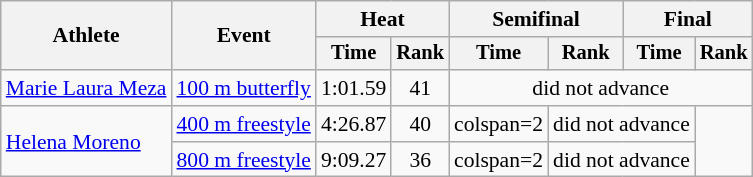<table class=wikitable style="font-size:90%">
<tr>
<th rowspan="2">Athlete</th>
<th rowspan="2">Event</th>
<th colspan="2">Heat</th>
<th colspan="2">Semifinal</th>
<th colspan="2">Final</th>
</tr>
<tr style="font-size:95%">
<th>Time</th>
<th>Rank</th>
<th>Time</th>
<th>Rank</th>
<th>Time</th>
<th>Rank</th>
</tr>
<tr align=center>
<td align=left><a href='#'>Marie Laura Meza</a></td>
<td align=left><a href='#'>100 m butterfly</a></td>
<td>1:01.59</td>
<td>41</td>
<td colspan=4>did not advance</td>
</tr>
<tr align=center>
<td align=left rowspan=2><a href='#'>Helena Moreno</a></td>
<td align=left><a href='#'>400 m freestyle</a></td>
<td>4:26.87</td>
<td>40</td>
<td>colspan=2 </td>
<td colspan=2>did not advance</td>
</tr>
<tr align=center>
<td align=left><a href='#'>800 m freestyle</a></td>
<td>9:09.27</td>
<td>36</td>
<td>colspan=2 </td>
<td colspan=2>did not advance</td>
</tr>
</table>
